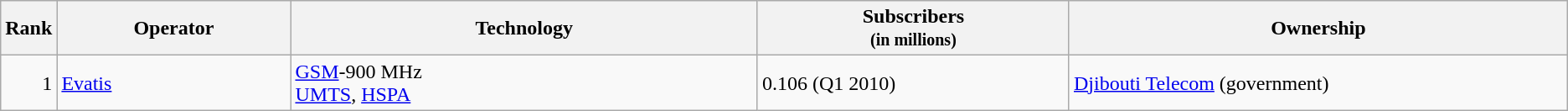<table class="wikitable">
<tr>
<th style="width:3%;">Rank</th>
<th style="width:15%;">Operator</th>
<th style="width:30%;">Technology</th>
<th style="width:20%;">Subscribers<br><small>(in millions)</small></th>
<th style="width:32%;">Ownership</th>
</tr>
<tr>
<td align=right>1</td>
<td><a href='#'>Evatis</a></td>
<td><a href='#'>GSM</a>-900 MHz<br><a href='#'>UMTS</a>, <a href='#'>HSPA</a></td>
<td>0.106 (Q1 2010)</td>
<td><a href='#'>Djibouti Telecom</a> (government)</td>
</tr>
</table>
